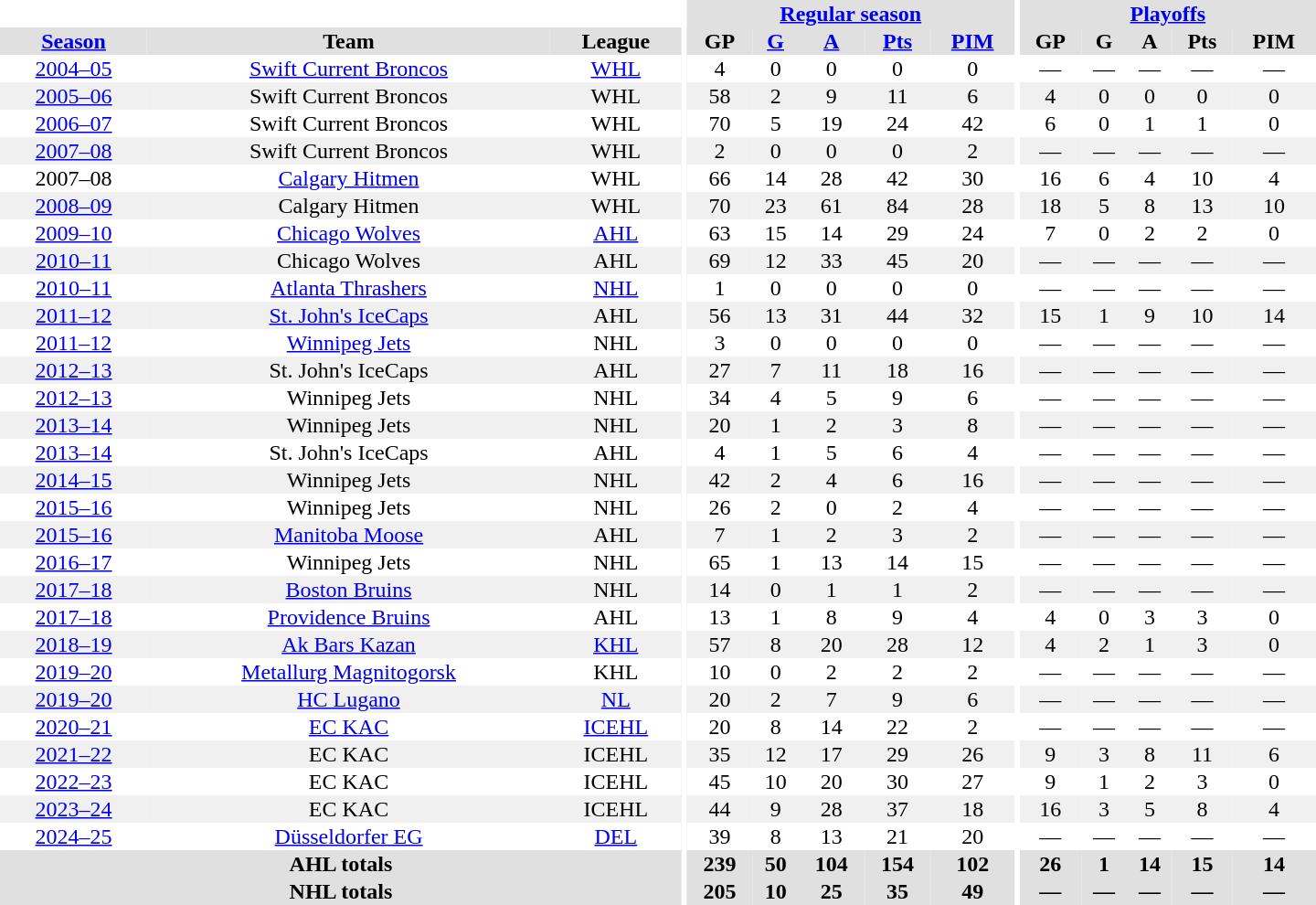<table border="0" cellpadding="1" cellspacing="0" style="text-align:center; width:60em">
<tr bgcolor="#e0e0e0">
<th colspan="3" bgcolor="#ffffff"></th>
<th rowspan="99" bgcolor="#ffffff"></th>
<th colspan="5"><a href='#'>Regular season</a></th>
<th rowspan="99" bgcolor="#ffffff"></th>
<th colspan="5"><a href='#'>Playoffs</a></th>
</tr>
<tr bgcolor="#e0e0e0">
<th><a href='#'>Season</a></th>
<th>Team</th>
<th>League</th>
<th>GP</th>
<th><a href='#'>G</a></th>
<th><a href='#'>A</a></th>
<th><a href='#'>Pts</a></th>
<th><a href='#'>PIM</a></th>
<th>GP</th>
<th>G</th>
<th>A</th>
<th>Pts</th>
<th>PIM</th>
</tr>
<tr>
<td><a href='#'>2004–05</a></td>
<td><a href='#'>Swift Current Broncos</a></td>
<td><a href='#'>WHL</a></td>
<td>4</td>
<td>0</td>
<td>0</td>
<td>0</td>
<td>0</td>
<td>—</td>
<td>—</td>
<td>—</td>
<td>—</td>
<td>—</td>
</tr>
<tr style="background:#f0f0f0;">
<td><a href='#'>2005–06</a></td>
<td>Swift Current Broncos</td>
<td>WHL</td>
<td>58</td>
<td>2</td>
<td>9</td>
<td>11</td>
<td>6</td>
<td>4</td>
<td>0</td>
<td>0</td>
<td>0</td>
<td>0</td>
</tr>
<tr>
<td><a href='#'>2006–07</a></td>
<td>Swift Current Broncos</td>
<td>WHL</td>
<td>70</td>
<td>5</td>
<td>19</td>
<td>24</td>
<td>42</td>
<td>6</td>
<td>0</td>
<td>1</td>
<td>1</td>
<td>0</td>
</tr>
<tr style="background:#f0f0f0;">
<td><a href='#'>2007–08</a></td>
<td>Swift Current Broncos</td>
<td>WHL</td>
<td>2</td>
<td>0</td>
<td>0</td>
<td>0</td>
<td>2</td>
<td>—</td>
<td>—</td>
<td>—</td>
<td>—</td>
<td>—</td>
</tr>
<tr>
<td>2007–08</td>
<td><a href='#'>Calgary Hitmen</a></td>
<td>WHL</td>
<td>66</td>
<td>14</td>
<td>28</td>
<td>42</td>
<td>30</td>
<td>16</td>
<td>6</td>
<td>4</td>
<td>10</td>
<td>4</td>
</tr>
<tr style="background:#f0f0f0;">
<td><a href='#'>2008–09</a></td>
<td>Calgary Hitmen</td>
<td>WHL</td>
<td>70</td>
<td>23</td>
<td>61</td>
<td>84</td>
<td>28</td>
<td>18</td>
<td>5</td>
<td>8</td>
<td>13</td>
<td>10</td>
</tr>
<tr>
<td><a href='#'>2009–10</a></td>
<td><a href='#'>Chicago Wolves</a></td>
<td><a href='#'>AHL</a></td>
<td>63</td>
<td>15</td>
<td>14</td>
<td>29</td>
<td>24</td>
<td>7</td>
<td>0</td>
<td>2</td>
<td>2</td>
<td>0</td>
</tr>
<tr style="background:#f0f0f0;">
<td><a href='#'>2010–11</a></td>
<td>Chicago Wolves</td>
<td>AHL</td>
<td>69</td>
<td>12</td>
<td>33</td>
<td>45</td>
<td>20</td>
<td>—</td>
<td>—</td>
<td>—</td>
<td>—</td>
<td>—</td>
</tr>
<tr>
<td><a href='#'>2010–11</a></td>
<td><a href='#'>Atlanta Thrashers</a></td>
<td><a href='#'>NHL</a></td>
<td>1</td>
<td>0</td>
<td>0</td>
<td>0</td>
<td>0</td>
<td>—</td>
<td>—</td>
<td>—</td>
<td>—</td>
<td>—</td>
</tr>
<tr style="background:#f0f0f0;">
<td><a href='#'>2011–12</a></td>
<td><a href='#'>St. John's IceCaps</a></td>
<td>AHL</td>
<td>56</td>
<td>13</td>
<td>31</td>
<td>44</td>
<td>32</td>
<td>15</td>
<td>1</td>
<td>9</td>
<td>10</td>
<td>14</td>
</tr>
<tr>
<td><a href='#'>2011–12</a></td>
<td><a href='#'>Winnipeg Jets</a></td>
<td>NHL</td>
<td>3</td>
<td>0</td>
<td>0</td>
<td>0</td>
<td>0</td>
<td>—</td>
<td>—</td>
<td>—</td>
<td>—</td>
<td>—</td>
</tr>
<tr style="background:#f0f0f0;">
<td><a href='#'>2012–13</a></td>
<td>St. John's IceCaps</td>
<td>AHL</td>
<td>27</td>
<td>7</td>
<td>11</td>
<td>18</td>
<td>16</td>
<td>—</td>
<td>—</td>
<td>—</td>
<td>—</td>
<td>—</td>
</tr>
<tr>
<td><a href='#'>2012–13</a></td>
<td>Winnipeg Jets</td>
<td>NHL</td>
<td>34</td>
<td>4</td>
<td>5</td>
<td>9</td>
<td>6</td>
<td>—</td>
<td>—</td>
<td>—</td>
<td>—</td>
<td>—</td>
</tr>
<tr style="background:#f0f0f0;">
<td><a href='#'>2013–14</a></td>
<td>Winnipeg Jets</td>
<td>NHL</td>
<td>20</td>
<td>1</td>
<td>2</td>
<td>3</td>
<td>8</td>
<td>—</td>
<td>—</td>
<td>—</td>
<td>—</td>
<td>—</td>
</tr>
<tr>
<td><a href='#'>2013–14</a></td>
<td>St. John's IceCaps</td>
<td>AHL</td>
<td>4</td>
<td>1</td>
<td>5</td>
<td>6</td>
<td>4</td>
<td>—</td>
<td>—</td>
<td>—</td>
<td>—</td>
<td>—</td>
</tr>
<tr style="background:#f0f0f0;">
<td><a href='#'>2014–15</a></td>
<td>Winnipeg Jets</td>
<td>NHL</td>
<td>42</td>
<td>2</td>
<td>4</td>
<td>6</td>
<td>16</td>
<td>—</td>
<td>—</td>
<td>—</td>
<td>—</td>
<td>—</td>
</tr>
<tr>
<td><a href='#'>2015–16</a></td>
<td>Winnipeg Jets</td>
<td>NHL</td>
<td>26</td>
<td>2</td>
<td>0</td>
<td>2</td>
<td>4</td>
<td>—</td>
<td>—</td>
<td>—</td>
<td>—</td>
<td>—</td>
</tr>
<tr style="background:#f0f0f0;">
<td><a href='#'>2015–16</a></td>
<td><a href='#'>Manitoba Moose</a></td>
<td>AHL</td>
<td>7</td>
<td>1</td>
<td>2</td>
<td>3</td>
<td>2</td>
<td>—</td>
<td>—</td>
<td>—</td>
<td>—</td>
<td>—</td>
</tr>
<tr>
<td><a href='#'>2016–17</a></td>
<td>Winnipeg Jets</td>
<td>NHL</td>
<td>65</td>
<td>1</td>
<td>13</td>
<td>14</td>
<td>15</td>
<td>—</td>
<td>—</td>
<td>—</td>
<td>—</td>
<td>—</td>
</tr>
<tr style="background:#f0f0f0;">
<td><a href='#'>2017–18</a></td>
<td><a href='#'>Boston Bruins</a></td>
<td>NHL</td>
<td>14</td>
<td>0</td>
<td>1</td>
<td>1</td>
<td>2</td>
<td>—</td>
<td>—</td>
<td>—</td>
<td>—</td>
<td>—</td>
</tr>
<tr>
<td><a href='#'>2017–18</a></td>
<td><a href='#'>Providence Bruins</a></td>
<td>AHL</td>
<td>13</td>
<td>1</td>
<td>8</td>
<td>9</td>
<td>4</td>
<td>4</td>
<td>0</td>
<td>3</td>
<td>3</td>
<td>0</td>
</tr>
<tr style="background:#f0f0f0;">
<td><a href='#'>2018–19</a></td>
<td><a href='#'>Ak Bars Kazan</a></td>
<td><a href='#'>KHL</a></td>
<td>57</td>
<td>8</td>
<td>20</td>
<td>28</td>
<td>12</td>
<td>4</td>
<td>2</td>
<td>1</td>
<td>3</td>
<td>0</td>
</tr>
<tr>
<td><a href='#'>2019–20</a></td>
<td><a href='#'>Metallurg Magnitogorsk</a></td>
<td>KHL</td>
<td>10</td>
<td>0</td>
<td>2</td>
<td>2</td>
<td>2</td>
<td>—</td>
<td>—</td>
<td>—</td>
<td>—</td>
<td>—</td>
</tr>
<tr style="background:#f0f0f0;">
<td><a href='#'>2019–20</a></td>
<td><a href='#'>HC Lugano</a></td>
<td><a href='#'>NL</a></td>
<td>20</td>
<td>2</td>
<td>7</td>
<td>9</td>
<td>6</td>
<td>—</td>
<td>—</td>
<td>—</td>
<td>—</td>
<td>—</td>
</tr>
<tr>
<td><a href='#'>2020–21</a></td>
<td><a href='#'>EC KAC</a></td>
<td><a href='#'>ICEHL</a></td>
<td>20</td>
<td>8</td>
<td>14</td>
<td>22</td>
<td>2</td>
<td>—</td>
<td>—</td>
<td>—</td>
<td>—</td>
<td>—</td>
</tr>
<tr style="background:#f0f0f0;">
<td><a href='#'>2021–22</a></td>
<td>EC KAC</td>
<td>ICEHL</td>
<td>35</td>
<td>12</td>
<td>17</td>
<td>29</td>
<td>26</td>
<td>9</td>
<td>3</td>
<td>8</td>
<td>11</td>
<td>6</td>
</tr>
<tr>
<td><a href='#'>2022–23</a></td>
<td>EC KAC</td>
<td>ICEHL</td>
<td>45</td>
<td>10</td>
<td>20</td>
<td>30</td>
<td>27</td>
<td>9</td>
<td>1</td>
<td>2</td>
<td>3</td>
<td>0</td>
</tr>
<tr style="background:#f0f0f0;">
<td><a href='#'>2023–24</a></td>
<td>EC KAC</td>
<td>ICEHL</td>
<td>44</td>
<td>9</td>
<td>28</td>
<td>37</td>
<td>18</td>
<td>16</td>
<td>3</td>
<td>5</td>
<td>8</td>
<td>4</td>
</tr>
<tr>
<td><a href='#'>2024–25</a></td>
<td><a href='#'>Düsseldorfer EG</a></td>
<td><a href='#'>DEL</a></td>
<td>39</td>
<td>8</td>
<td>13</td>
<td>21</td>
<td>20</td>
<td>—</td>
<td>—</td>
<td>—</td>
<td>—</td>
<td>—</td>
</tr>
<tr style="background:#e0e0e0;">
<th colspan="3">AHL totals</th>
<th>239</th>
<th>50</th>
<th>104</th>
<th>154</th>
<th>102</th>
<th>26</th>
<th>1</th>
<th>14</th>
<th>15</th>
<th>14</th>
</tr>
<tr style="background:#e0e0e0;">
<th colspan="3">NHL totals</th>
<th>205</th>
<th>10</th>
<th>25</th>
<th>35</th>
<th>49</th>
<th>—</th>
<th>—</th>
<th>—</th>
<th>—</th>
<th>—</th>
</tr>
</table>
